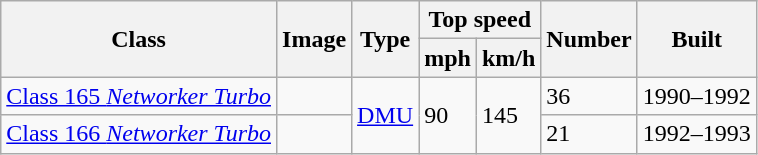<table class="wikitable">
<tr>
<th rowspan="2">Class</th>
<th rowspan="2">Image</th>
<th rowspan="2">Type</th>
<th colspan="2">Top speed</th>
<th rowspan="2">Number</th>
<th rowspan="2">Built</th>
</tr>
<tr>
<th>mph</th>
<th>km/h</th>
</tr>
<tr>
<td><a href='#'>Class 165 <em>Networker Turbo</em></a></td>
<td></td>
<td rowspan="2"><a href='#'>DMU</a></td>
<td rowspan="2">90</td>
<td rowspan="2">145</td>
<td>36</td>
<td>1990–1992</td>
</tr>
<tr>
<td><a href='#'>Class 166 <em>Networker Turbo</em></a></td>
<td></td>
<td>21</td>
<td>1992–1993</td>
</tr>
</table>
